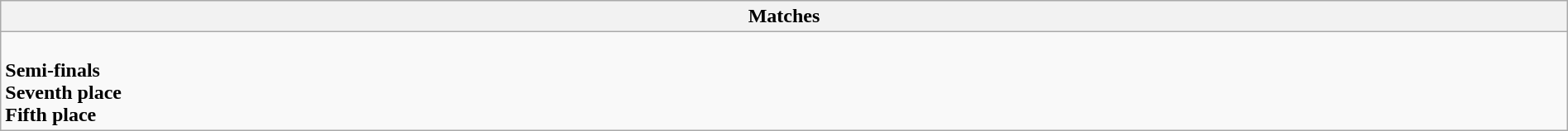<table class="wikitable collapsible collapsed" style="width:100%;">
<tr>
<th>Matches</th>
</tr>
<tr>
<td><br><strong>Semi-finals</strong>

<br><strong>Seventh place</strong>
<br><strong>Fifth place</strong>
</td>
</tr>
</table>
